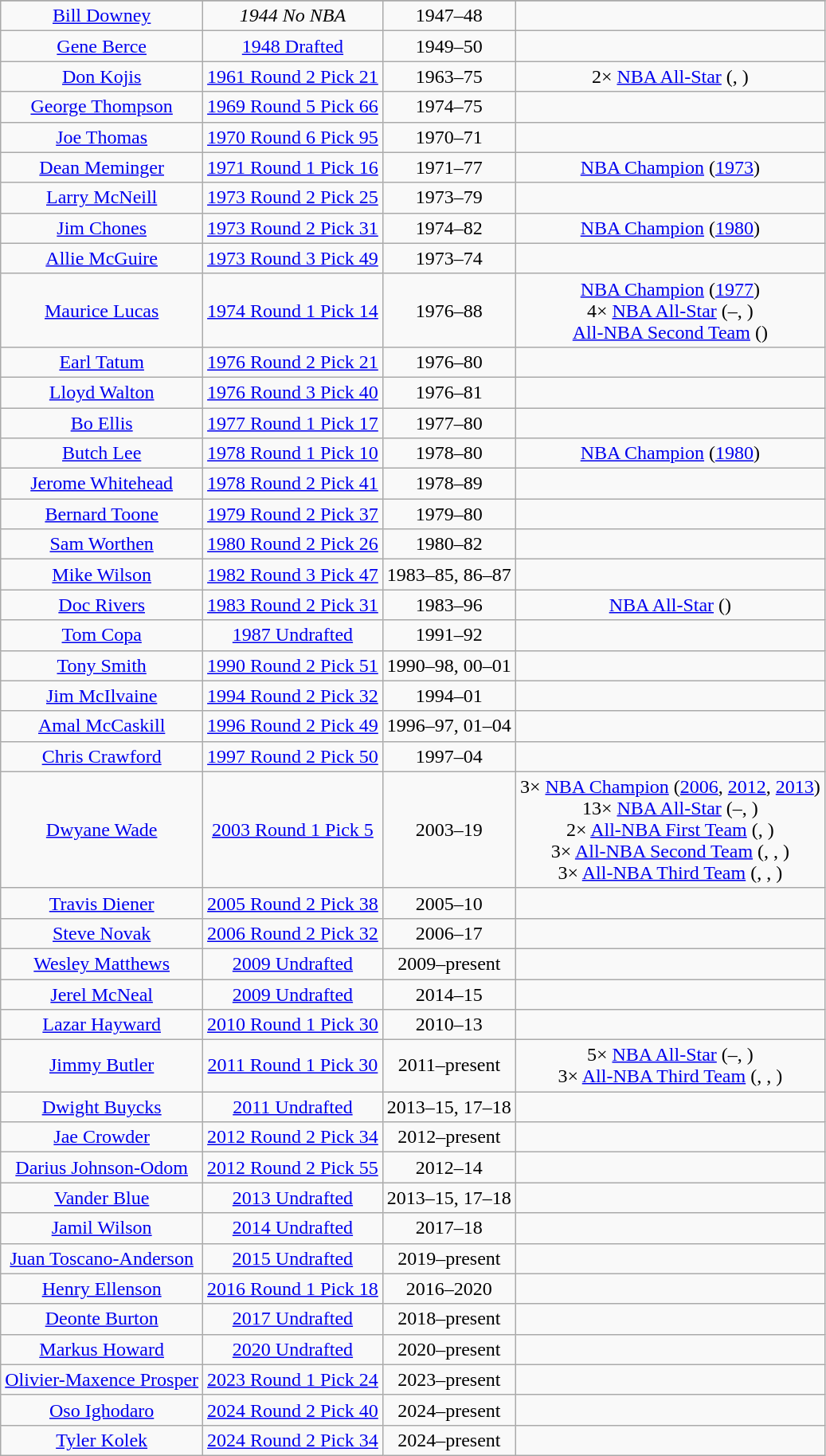<table class="wikitable" style="text-align:center">
<tr>
</tr>
<tr>
<td><a href='#'>Bill Downey</a></td>
<td><em>1944 No NBA</em></td>
<td>1947–48</td>
<td></td>
</tr>
<tr>
<td><a href='#'>Gene Berce</a></td>
<td><a href='#'>1948 Drafted</a></td>
<td>1949–50</td>
<td></td>
</tr>
<tr>
<td><a href='#'>Don Kojis</a></td>
<td><a href='#'>1961 Round 2 Pick 21</a></td>
<td>1963–75</td>
<td>2× <a href='#'>NBA All-Star</a> (, )</td>
</tr>
<tr>
<td><a href='#'>George Thompson</a></td>
<td><a href='#'>1969 Round 5 Pick 66</a></td>
<td>1974–75</td>
<td></td>
</tr>
<tr>
<td><a href='#'>Joe Thomas</a></td>
<td><a href='#'>1970 Round 6 Pick 95</a></td>
<td>1970–71</td>
<td></td>
</tr>
<tr>
<td><a href='#'>Dean Meminger</a></td>
<td><a href='#'>1971 Round 1 Pick 16</a></td>
<td>1971–77</td>
<td><a href='#'>NBA Champion</a> (<a href='#'>1973</a>)</td>
</tr>
<tr>
<td><a href='#'>Larry McNeill</a></td>
<td><a href='#'>1973 Round 2 Pick 25</a></td>
<td>1973–79</td>
<td></td>
</tr>
<tr>
<td><a href='#'>Jim Chones</a></td>
<td><a href='#'>1973 Round 2 Pick 31</a></td>
<td>1974–82</td>
<td><a href='#'>NBA Champion</a> (<a href='#'>1980</a>)</td>
</tr>
<tr>
<td><a href='#'>Allie McGuire</a></td>
<td><a href='#'>1973 Round 3 Pick 49</a></td>
<td>1973–74</td>
<td></td>
</tr>
<tr>
<td><a href='#'>Maurice Lucas</a></td>
<td><a href='#'>1974 Round 1 Pick 14</a></td>
<td>1976–88</td>
<td><a href='#'>NBA Champion</a> (<a href='#'>1977</a>)<br>4× <a href='#'>NBA All-Star</a> (–, )<br><a href='#'>All-NBA Second Team</a> ()</td>
</tr>
<tr>
<td><a href='#'>Earl Tatum</a></td>
<td><a href='#'>1976 Round 2 Pick 21</a></td>
<td>1976–80</td>
<td></td>
</tr>
<tr>
<td><a href='#'>Lloyd Walton</a></td>
<td><a href='#'>1976 Round 3 Pick 40</a></td>
<td>1976–81</td>
<td></td>
</tr>
<tr>
<td><a href='#'>Bo Ellis</a></td>
<td><a href='#'>1977 Round 1 Pick 17</a></td>
<td>1977–80</td>
<td></td>
</tr>
<tr>
<td><a href='#'>Butch Lee</a></td>
<td><a href='#'>1978 Round 1 Pick 10</a></td>
<td>1978–80</td>
<td><a href='#'>NBA Champion</a> (<a href='#'>1980</a>)</td>
</tr>
<tr>
<td><a href='#'>Jerome Whitehead</a></td>
<td><a href='#'>1978 Round 2 Pick 41</a></td>
<td>1978–89</td>
<td></td>
</tr>
<tr>
<td><a href='#'>Bernard Toone</a></td>
<td><a href='#'>1979 Round 2 Pick 37</a></td>
<td>1979–80</td>
<td></td>
</tr>
<tr>
<td><a href='#'>Sam Worthen</a></td>
<td><a href='#'>1980 Round 2 Pick 26</a></td>
<td>1980–82</td>
<td></td>
</tr>
<tr>
<td><a href='#'>Mike Wilson</a></td>
<td><a href='#'>1982 Round 3 Pick 47</a></td>
<td>1983–85, 86–87</td>
<td></td>
</tr>
<tr>
<td><a href='#'>Doc Rivers</a></td>
<td><a href='#'>1983 Round 2 Pick 31</a></td>
<td>1983–96</td>
<td><a href='#'>NBA All-Star</a> ()</td>
</tr>
<tr>
<td><a href='#'>Tom Copa</a></td>
<td><a href='#'>1987 Undrafted</a></td>
<td>1991–92</td>
<td></td>
</tr>
<tr>
<td><a href='#'>Tony Smith</a></td>
<td><a href='#'>1990 Round 2 Pick 51</a></td>
<td>1990–98, 00–01</td>
<td></td>
</tr>
<tr>
<td><a href='#'>Jim McIlvaine</a></td>
<td><a href='#'>1994 Round 2 Pick 32</a></td>
<td>1994–01</td>
<td></td>
</tr>
<tr>
<td><a href='#'>Amal McCaskill</a></td>
<td><a href='#'>1996 Round 2 Pick 49</a></td>
<td>1996–97, 01–04</td>
<td></td>
</tr>
<tr>
<td><a href='#'>Chris Crawford</a></td>
<td><a href='#'>1997 Round 2 Pick 50</a></td>
<td>1997–04</td>
<td></td>
</tr>
<tr>
<td><a href='#'>Dwyane Wade</a></td>
<td><a href='#'>2003 Round 1 Pick 5</a></td>
<td>2003–19</td>
<td>3× <a href='#'>NBA Champion</a> (<a href='#'>2006</a>, <a href='#'>2012</a>, <a href='#'>2013</a>)<br>13× <a href='#'>NBA All-Star</a> (–, )<br>2× <a href='#'>All-NBA First Team</a> (, )<br>3× <a href='#'>All-NBA Second Team</a> (, , )<br>3× <a href='#'>All-NBA Third Team</a> (, , )</td>
</tr>
<tr>
<td><a href='#'>Travis Diener</a></td>
<td><a href='#'>2005 Round 2 Pick 38</a></td>
<td>2005–10</td>
<td></td>
</tr>
<tr>
<td><a href='#'>Steve Novak</a></td>
<td><a href='#'>2006 Round 2 Pick 32</a></td>
<td>2006–17</td>
<td></td>
</tr>
<tr>
<td><a href='#'>Wesley Matthews</a></td>
<td><a href='#'>2009 Undrafted</a></td>
<td>2009–present</td>
<td></td>
</tr>
<tr>
<td><a href='#'>Jerel McNeal</a></td>
<td><a href='#'>2009 Undrafted</a></td>
<td>2014–15</td>
<td></td>
</tr>
<tr>
<td><a href='#'>Lazar Hayward</a></td>
<td><a href='#'>2010 Round 1 Pick 30</a></td>
<td>2010–13</td>
<td></td>
</tr>
<tr>
<td><a href='#'>Jimmy Butler</a></td>
<td><a href='#'>2011 Round 1 Pick 30</a></td>
<td>2011–present</td>
<td>5× <a href='#'>NBA All-Star</a> (–, )<br>3× <a href='#'>All-NBA Third Team</a> (, , )</td>
</tr>
<tr>
<td><a href='#'>Dwight Buycks</a></td>
<td><a href='#'>2011 Undrafted</a></td>
<td>2013–15, 17–18</td>
<td></td>
</tr>
<tr>
<td><a href='#'>Jae Crowder</a></td>
<td><a href='#'>2012 Round 2 Pick 34</a></td>
<td>2012–present</td>
<td></td>
</tr>
<tr>
<td><a href='#'>Darius Johnson-Odom</a></td>
<td><a href='#'>2012 Round 2 Pick 55</a></td>
<td>2012–14</td>
<td></td>
</tr>
<tr>
<td><a href='#'>Vander Blue</a></td>
<td><a href='#'>2013 Undrafted</a></td>
<td>2013–15, 17–18</td>
<td></td>
</tr>
<tr>
<td><a href='#'>Jamil Wilson</a></td>
<td><a href='#'>2014 Undrafted</a></td>
<td>2017–18</td>
<td></td>
</tr>
<tr>
<td><a href='#'>Juan Toscano-Anderson</a></td>
<td><a href='#'>2015 Undrafted</a></td>
<td>2019–present</td>
<td></td>
</tr>
<tr>
<td><a href='#'>Henry Ellenson</a></td>
<td><a href='#'>2016 Round 1 Pick 18</a></td>
<td>2016–2020</td>
<td></td>
</tr>
<tr>
<td><a href='#'>Deonte Burton</a></td>
<td><a href='#'>2017 Undrafted</a></td>
<td>2018–present</td>
<td></td>
</tr>
<tr>
<td><a href='#'>Markus Howard</a></td>
<td><a href='#'>2020 Undrafted</a></td>
<td>2020–present</td>
</tr>
<tr>
<td><a href='#'>Olivier-Maxence Prosper</a></td>
<td><a href='#'>2023 Round 1 Pick 24</a></td>
<td>2023–present</td>
<td></td>
</tr>
<tr>
<td><a href='#'>Oso Ighodaro</a></td>
<td><a href='#'>2024 Round 2 Pick 40</a></td>
<td>2024–present</td>
<td></td>
</tr>
<tr>
<td><a href='#'>Tyler Kolek</a></td>
<td><a href='#'>2024 Round 2 Pick 34</a></td>
<td>2024–present</td>
<td></td>
</tr>
</table>
